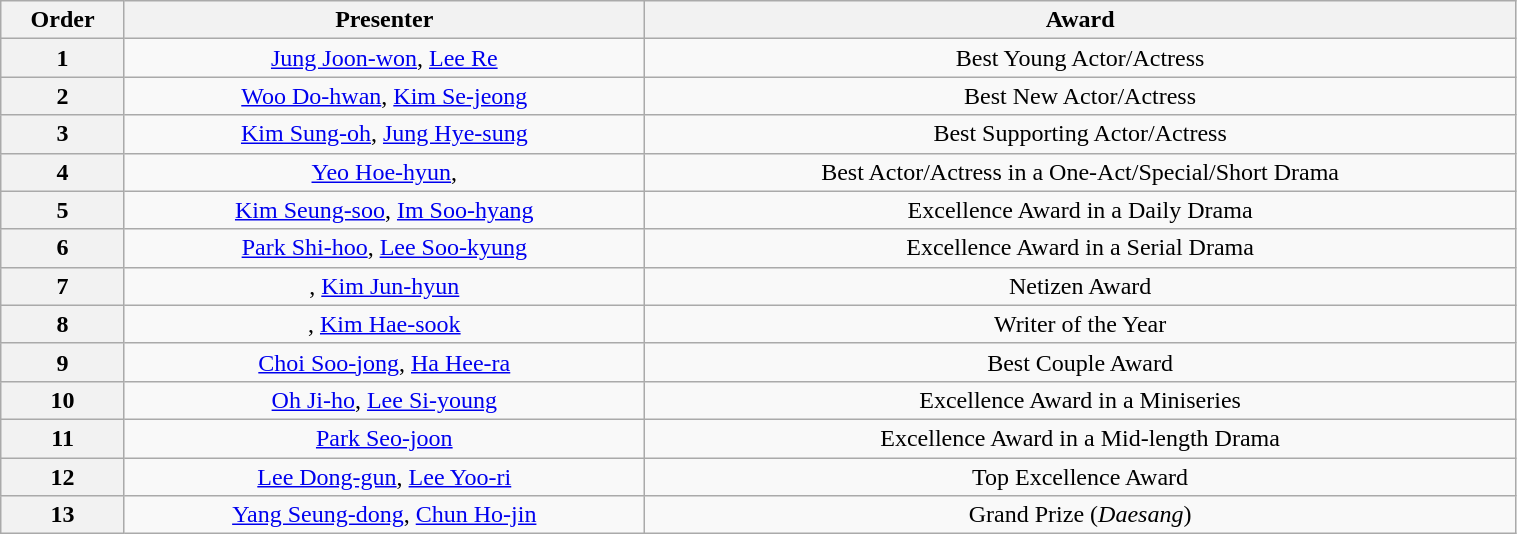<table class="wikitable" style="text-align:center; width:80%;">
<tr>
<th>Order</th>
<th>Presenter</th>
<th>Award</th>
</tr>
<tr>
<th>1</th>
<td><a href='#'>Jung Joon-won</a>, <a href='#'>Lee Re</a></td>
<td>Best Young Actor/Actress</td>
</tr>
<tr>
<th>2</th>
<td><a href='#'>Woo Do-hwan</a>, <a href='#'>Kim Se-jeong</a></td>
<td>Best New Actor/Actress</td>
</tr>
<tr>
<th>3</th>
<td><a href='#'>Kim Sung-oh</a>, <a href='#'>Jung Hye-sung</a></td>
<td>Best Supporting Actor/Actress</td>
</tr>
<tr>
<th>4</th>
<td><a href='#'>Yeo Hoe-hyun</a>, </td>
<td>Best Actor/Actress in a One-Act/Special/Short Drama</td>
</tr>
<tr>
<th>5</th>
<td><a href='#'>Kim Seung-soo</a>, <a href='#'>Im Soo-hyang</a></td>
<td>Excellence Award in a Daily Drama</td>
</tr>
<tr>
<th>6</th>
<td><a href='#'>Park Shi-hoo</a>, <a href='#'>Lee Soo-kyung</a></td>
<td>Excellence Award in a Serial Drama</td>
</tr>
<tr>
<th>7</th>
<td>, <a href='#'>Kim Jun-hyun</a></td>
<td>Netizen Award</td>
</tr>
<tr>
<th>8</th>
<td>, <a href='#'>Kim Hae-sook</a></td>
<td>Writer of the Year</td>
</tr>
<tr>
<th>9</th>
<td><a href='#'>Choi Soo-jong</a>, <a href='#'>Ha Hee-ra</a></td>
<td>Best Couple Award</td>
</tr>
<tr>
<th>10</th>
<td><a href='#'>Oh Ji-ho</a>, <a href='#'>Lee Si-young</a></td>
<td>Excellence Award in a Miniseries</td>
</tr>
<tr>
<th>11</th>
<td><a href='#'>Park Seo-joon</a></td>
<td>Excellence Award in a Mid-length Drama</td>
</tr>
<tr>
<th>12</th>
<td><a href='#'>Lee Dong-gun</a>, <a href='#'>Lee Yoo-ri</a></td>
<td>Top Excellence Award</td>
</tr>
<tr>
<th>13</th>
<td><a href='#'>Yang Seung-dong</a>, <a href='#'>Chun Ho-jin</a></td>
<td>Grand Prize (<em>Daesang</em>)</td>
</tr>
</table>
